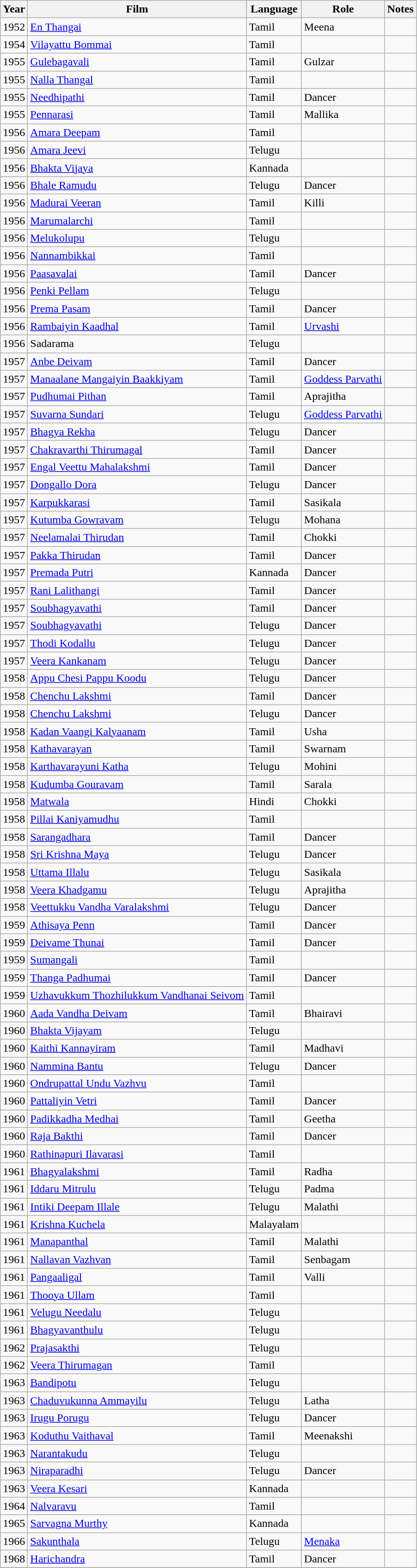<table class="wikitable">
<tr>
<th>Year</th>
<th>Film</th>
<th>Language</th>
<th>Role</th>
<th>Notes</th>
</tr>
<tr>
<td>1952</td>
<td><a href='#'>En Thangai</a></td>
<td>Tamil</td>
<td>Meena</td>
<td></td>
</tr>
<tr>
<td>1954</td>
<td><a href='#'>Vilayattu Bommai</a></td>
<td>Tamil</td>
<td></td>
<td></td>
</tr>
<tr>
<td>1955</td>
<td><a href='#'>Gulebagavali</a></td>
<td>Tamil</td>
<td>Gulzar</td>
<td></td>
</tr>
<tr>
<td>1955</td>
<td><a href='#'>Nalla Thangal</a></td>
<td>Tamil</td>
<td></td>
<td></td>
</tr>
<tr>
<td>1955</td>
<td><a href='#'>Needhipathi</a></td>
<td>Tamil</td>
<td>Dancer</td>
<td></td>
</tr>
<tr>
<td>1955</td>
<td><a href='#'>Pennarasi</a></td>
<td>Tamil</td>
<td>Mallika</td>
<td></td>
</tr>
<tr>
<td>1956</td>
<td><a href='#'>Amara Deepam</a></td>
<td>Tamil</td>
<td></td>
<td></td>
</tr>
<tr>
<td>1956</td>
<td><a href='#'>Amara Jeevi</a></td>
<td>Telugu</td>
<td></td>
<td></td>
</tr>
<tr>
<td>1956</td>
<td><a href='#'>Bhakta Vijaya</a></td>
<td>Kannada</td>
<td></td>
<td></td>
</tr>
<tr>
<td>1956</td>
<td><a href='#'>Bhale Ramudu</a></td>
<td>Telugu</td>
<td>Dancer</td>
<td></td>
</tr>
<tr>
<td>1956</td>
<td><a href='#'>Madurai Veeran</a></td>
<td>Tamil</td>
<td>Killi</td>
<td></td>
</tr>
<tr>
<td>1956</td>
<td><a href='#'>Marumalarchi</a></td>
<td>Tamil</td>
<td></td>
<td></td>
</tr>
<tr>
<td>1956</td>
<td><a href='#'>Melukolupu</a></td>
<td>Telugu</td>
<td></td>
<td></td>
</tr>
<tr>
<td>1956</td>
<td><a href='#'>Nannambikkai</a></td>
<td>Tamil</td>
<td></td>
<td></td>
</tr>
<tr>
<td>1956</td>
<td><a href='#'>Paasavalai</a></td>
<td>Tamil</td>
<td>Dancer</td>
<td></td>
</tr>
<tr>
<td>1956</td>
<td><a href='#'>Penki Pellam</a></td>
<td>Telugu</td>
<td></td>
<td></td>
</tr>
<tr>
<td>1956</td>
<td><a href='#'>Prema Pasam</a></td>
<td>Tamil</td>
<td>Dancer</td>
<td></td>
</tr>
<tr>
<td>1956</td>
<td><a href='#'>Rambaiyin Kaadhal</a></td>
<td>Tamil</td>
<td><a href='#'>Urvashi</a></td>
<td></td>
</tr>
<tr>
<td>1956</td>
<td>Sadarama</td>
<td>Telugu</td>
<td></td>
<td></td>
</tr>
<tr>
<td>1957</td>
<td><a href='#'>Anbe Deivam</a></td>
<td>Tamil</td>
<td>Dancer</td>
<td></td>
</tr>
<tr>
<td>1957</td>
<td><a href='#'>Manaalane Mangaiyin Baakkiyam</a></td>
<td>Tamil</td>
<td><a href='#'>Goddess Parvathi</a></td>
<td></td>
</tr>
<tr>
<td>1957</td>
<td><a href='#'>Pudhumai Pithan</a></td>
<td>Tamil</td>
<td>Aprajitha</td>
<td></td>
</tr>
<tr>
<td>1957</td>
<td><a href='#'>Suvarna Sundari</a></td>
<td>Telugu</td>
<td><a href='#'>Goddess Parvathi</a></td>
<td></td>
</tr>
<tr>
<td>1957</td>
<td><a href='#'>Bhagya Rekha</a></td>
<td>Telugu</td>
<td>Dancer</td>
<td></td>
</tr>
<tr>
<td>1957</td>
<td><a href='#'>Chakravarthi Thirumagal</a></td>
<td>Tamil</td>
<td>Dancer</td>
<td></td>
</tr>
<tr>
<td>1957</td>
<td><a href='#'>Engal Veettu Mahalakshmi</a></td>
<td>Tamil</td>
<td>Dancer</td>
<td></td>
</tr>
<tr>
<td>1957</td>
<td><a href='#'>Dongallo Dora</a></td>
<td>Telugu</td>
<td>Dancer</td>
<td></td>
</tr>
<tr>
<td>1957</td>
<td><a href='#'>Karpukkarasi</a></td>
<td>Tamil</td>
<td>Sasikala</td>
<td></td>
</tr>
<tr>
<td>1957</td>
<td><a href='#'>Kutumba Gowravam</a></td>
<td>Telugu</td>
<td>Mohana</td>
<td></td>
</tr>
<tr>
<td>1957</td>
<td><a href='#'>Neelamalai Thirudan</a></td>
<td>Tamil</td>
<td>Chokki</td>
<td></td>
</tr>
<tr>
<td>1957</td>
<td><a href='#'>Pakka Thirudan</a></td>
<td>Tamil</td>
<td>Dancer</td>
<td></td>
</tr>
<tr>
<td>1957</td>
<td><a href='#'>Premada Putri</a></td>
<td>Kannada</td>
<td>Dancer</td>
<td></td>
</tr>
<tr>
<td>1957</td>
<td><a href='#'>Rani Lalithangi</a></td>
<td>Tamil</td>
<td>Dancer</td>
<td></td>
</tr>
<tr>
<td>1957</td>
<td><a href='#'>Soubhagyavathi</a></td>
<td>Tamil</td>
<td>Dancer</td>
<td></td>
</tr>
<tr>
<td>1957</td>
<td><a href='#'>Soubhagyavathi</a></td>
<td>Telugu</td>
<td>Dancer</td>
<td></td>
</tr>
<tr>
<td>1957</td>
<td><a href='#'>Thodi Kodallu</a></td>
<td>Telugu</td>
<td>Dancer</td>
<td></td>
</tr>
<tr>
<td>1957</td>
<td><a href='#'>Veera Kankanam</a></td>
<td>Telugu</td>
<td>Dancer</td>
<td></td>
</tr>
<tr>
<td>1958</td>
<td><a href='#'>Appu Chesi Pappu Koodu</a></td>
<td>Telugu</td>
<td>Dancer</td>
<td></td>
</tr>
<tr>
<td>1958</td>
<td><a href='#'>Chenchu Lakshmi</a></td>
<td>Tamil</td>
<td>Dancer</td>
<td></td>
</tr>
<tr>
<td>1958</td>
<td><a href='#'>Chenchu Lakshmi</a></td>
<td>Telugu</td>
<td>Dancer</td>
<td></td>
</tr>
<tr>
<td>1958</td>
<td><a href='#'>Kadan Vaangi Kalyaanam</a></td>
<td>Tamil</td>
<td>Usha</td>
<td></td>
</tr>
<tr>
<td>1958</td>
<td><a href='#'>Kathavarayan</a></td>
<td>Tamil</td>
<td>Swarnam</td>
<td></td>
</tr>
<tr>
<td>1958</td>
<td><a href='#'>Karthavarayuni Katha</a></td>
<td>Telugu</td>
<td>Mohini</td>
<td></td>
</tr>
<tr>
<td>1958</td>
<td><a href='#'>Kudumba Gouravam</a></td>
<td>Tamil</td>
<td>Sarala</td>
<td></td>
</tr>
<tr>
<td>1958</td>
<td><a href='#'>Matwala</a></td>
<td>Hindi</td>
<td>Chokki</td>
<td></td>
</tr>
<tr>
<td>1958</td>
<td><a href='#'>Pillai Kaniyamudhu</a></td>
<td>Tamil</td>
<td></td>
<td></td>
</tr>
<tr>
<td>1958</td>
<td><a href='#'>Sarangadhara</a></td>
<td>Tamil</td>
<td>Dancer</td>
<td></td>
</tr>
<tr>
<td>1958</td>
<td><a href='#'>Sri Krishna Maya</a></td>
<td>Telugu</td>
<td>Dancer</td>
<td></td>
</tr>
<tr>
<td>1958</td>
<td><a href='#'>Uttama Illalu</a></td>
<td>Telugu</td>
<td>Sasikala</td>
<td></td>
</tr>
<tr>
<td>1958</td>
<td><a href='#'>Veera Khadgamu</a></td>
<td>Telugu</td>
<td>Aprajitha</td>
<td></td>
</tr>
<tr>
<td>1958</td>
<td><a href='#'>Veettukku Vandha Varalakshmi</a></td>
<td>Telugu</td>
<td>Dancer</td>
<td></td>
</tr>
<tr>
<td>1959</td>
<td><a href='#'>Athisaya Penn</a></td>
<td>Tamil</td>
<td>Dancer</td>
<td></td>
</tr>
<tr>
<td>1959</td>
<td><a href='#'>Deivame Thunai</a></td>
<td>Tamil</td>
<td>Dancer</td>
<td></td>
</tr>
<tr>
<td>1959</td>
<td><a href='#'>Sumangali</a></td>
<td>Tamil</td>
<td></td>
<td></td>
</tr>
<tr>
<td>1959</td>
<td><a href='#'>Thanga Padhumai</a></td>
<td>Tamil</td>
<td>Dancer</td>
<td></td>
</tr>
<tr>
<td>1959</td>
<td><a href='#'>Uzhavukkum Thozhilukkum Vandhanai Seivom</a></td>
<td>Tamil</td>
<td></td>
<td></td>
</tr>
<tr>
<td>1960</td>
<td><a href='#'>Aada Vandha Deivam</a></td>
<td>Tamil</td>
<td>Bhairavi</td>
<td></td>
</tr>
<tr>
<td>1960</td>
<td><a href='#'>Bhakta Vijayam</a></td>
<td>Telugu</td>
<td></td>
<td></td>
</tr>
<tr>
<td>1960</td>
<td><a href='#'>Kaithi Kannayiram</a></td>
<td>Tamil</td>
<td>Madhavi</td>
<td></td>
</tr>
<tr>
<td>1960</td>
<td><a href='#'>Nammina Bantu</a></td>
<td>Telugu</td>
<td>Dancer</td>
<td></td>
</tr>
<tr>
<td>1960</td>
<td><a href='#'>Ondrupattal Undu Vazhvu</a></td>
<td>Tamil</td>
<td></td>
<td></td>
</tr>
<tr>
<td>1960</td>
<td><a href='#'>Pattaliyin Vetri</a></td>
<td>Tamil</td>
<td>Dancer</td>
<td></td>
</tr>
<tr>
<td>1960</td>
<td><a href='#'>Padikkadha Medhai</a></td>
<td>Tamil</td>
<td>Geetha</td>
<td></td>
</tr>
<tr>
<td>1960</td>
<td><a href='#'>Raja Bakthi</a></td>
<td>Tamil</td>
<td>Dancer</td>
<td></td>
</tr>
<tr>
<td>1960</td>
<td><a href='#'>Rathinapuri Ilavarasi</a></td>
<td>Tamil</td>
<td></td>
<td></td>
</tr>
<tr>
<td>1961</td>
<td><a href='#'>Bhagyalakshmi</a></td>
<td>Tamil</td>
<td>Radha</td>
<td></td>
</tr>
<tr>
<td>1961</td>
<td><a href='#'>Iddaru Mitrulu</a></td>
<td>Telugu</td>
<td>Padma</td>
<td></td>
</tr>
<tr>
<td>1961</td>
<td><a href='#'>Intiki Deepam Illale</a></td>
<td>Telugu</td>
<td>Malathi</td>
<td></td>
</tr>
<tr>
<td>1961</td>
<td><a href='#'>Krishna Kuchela</a></td>
<td>Malayalam</td>
<td></td>
<td></td>
</tr>
<tr>
<td>1961</td>
<td><a href='#'>Manapanthal</a></td>
<td>Tamil</td>
<td>Malathi</td>
<td></td>
</tr>
<tr>
<td>1961</td>
<td><a href='#'>Nallavan Vazhvan</a></td>
<td>Tamil</td>
<td>Senbagam</td>
<td></td>
</tr>
<tr>
<td>1961</td>
<td><a href='#'>Pangaaligal</a></td>
<td>Tamil</td>
<td>Valli</td>
<td></td>
</tr>
<tr>
<td>1961</td>
<td><a href='#'>Thooya Ullam</a></td>
<td>Tamil</td>
<td></td>
<td></td>
</tr>
<tr>
<td>1961</td>
<td><a href='#'>Velugu Needalu</a></td>
<td>Telugu</td>
<td></td>
<td></td>
</tr>
<tr>
<td>1961</td>
<td><a href='#'>Bhagyavanthulu</a></td>
<td>Telugu</td>
<td></td>
<td></td>
</tr>
<tr>
<td>1962</td>
<td><a href='#'>Prajasakthi</a></td>
<td>Telugu</td>
<td></td>
<td></td>
</tr>
<tr>
<td>1962</td>
<td><a href='#'>Veera Thirumagan</a></td>
<td>Tamil</td>
<td></td>
<td></td>
</tr>
<tr>
<td>1963</td>
<td><a href='#'>Bandipotu</a></td>
<td>Telugu</td>
<td></td>
<td></td>
</tr>
<tr>
<td>1963</td>
<td><a href='#'>Chaduvukunna Ammayilu</a></td>
<td>Telugu</td>
<td>Latha</td>
<td></td>
</tr>
<tr>
<td>1963</td>
<td><a href='#'>Irugu Porugu</a></td>
<td>Telugu</td>
<td>Dancer</td>
<td></td>
</tr>
<tr>
<td>1963</td>
<td><a href='#'>Koduthu Vaithaval</a></td>
<td>Tamil</td>
<td>Meenakshi</td>
<td></td>
</tr>
<tr>
<td>1963</td>
<td><a href='#'>Narantakudu</a></td>
<td>Telugu</td>
<td></td>
<td></td>
</tr>
<tr>
<td>1963</td>
<td><a href='#'>Niraparadhi</a></td>
<td>Telugu</td>
<td>Dancer</td>
<td></td>
</tr>
<tr>
<td>1963</td>
<td><a href='#'>Veera Kesari</a></td>
<td>Kannada</td>
<td></td>
<td></td>
</tr>
<tr>
<td>1964</td>
<td><a href='#'>Nalvaravu</a></td>
<td>Tamil</td>
<td></td>
<td></td>
</tr>
<tr>
<td>1965</td>
<td><a href='#'>Sarvagna Murthy</a></td>
<td>Kannada</td>
<td></td>
<td></td>
</tr>
<tr>
<td>1966</td>
<td><a href='#'>Sakunthala</a></td>
<td>Telugu</td>
<td><a href='#'>Menaka</a></td>
<td></td>
</tr>
<tr>
<td>1968</td>
<td><a href='#'>Harichandra</a></td>
<td>Tamil</td>
<td>Dancer</td>
<td></td>
</tr>
<tr>
</tr>
</table>
